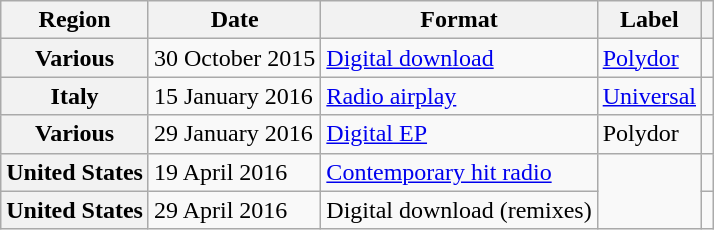<table class="wikitable plainrowheaders">
<tr>
<th scope="col">Region</th>
<th scope="col">Date</th>
<th scope="col">Format</th>
<th scope="col">Label</th>
<th scope="col"></th>
</tr>
<tr>
<th scope="row">Various</th>
<td>30 October 2015</td>
<td><a href='#'>Digital download</a></td>
<td><a href='#'>Polydor</a></td>
<td align="center"></td>
</tr>
<tr>
<th scope="row">Italy</th>
<td>15 January 2016</td>
<td><a href='#'>Radio airplay</a></td>
<td><a href='#'>Universal</a></td>
<td align="center"></td>
</tr>
<tr>
<th scope="row">Various</th>
<td>29 January 2016</td>
<td><a href='#'>Digital EP</a></td>
<td>Polydor</td>
<td align="center"></td>
</tr>
<tr>
<th scope="row">United States</th>
<td>19 April 2016</td>
<td><a href='#'>Contemporary hit radio</a></td>
<td rowspan="2"></td>
<td align="center"></td>
</tr>
<tr>
<th scope="row">United States</th>
<td>29 April 2016</td>
<td>Digital download (remixes)</td>
<td align="center"></td>
</tr>
</table>
